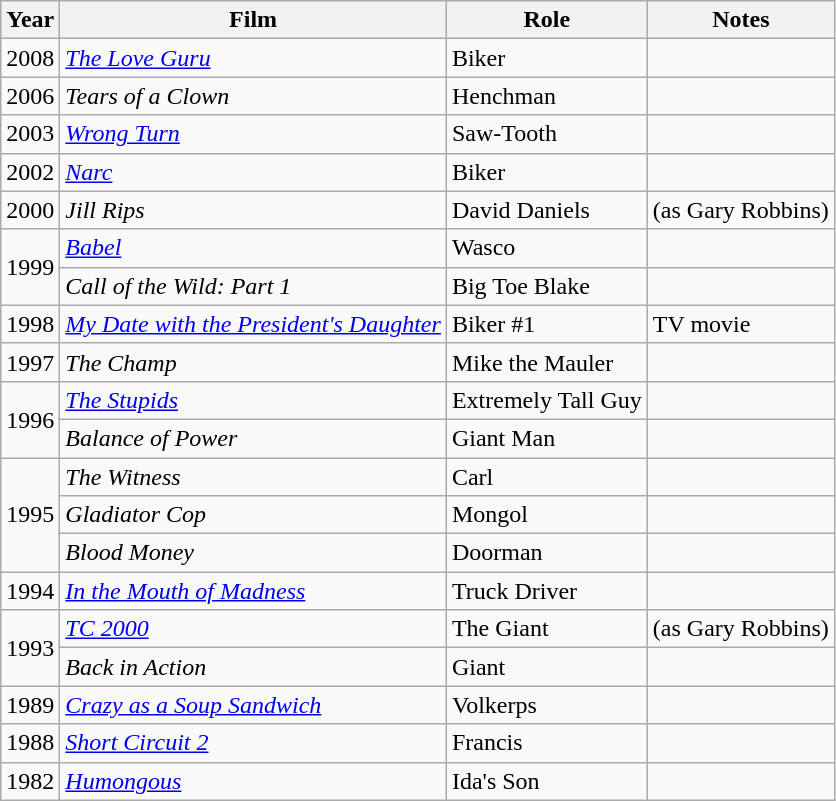<table class="wikitable">
<tr>
<th>Year</th>
<th>Film</th>
<th>Role</th>
<th>Notes</th>
</tr>
<tr>
<td>2008</td>
<td><em><a href='#'>The Love Guru</a></em></td>
<td>Biker</td>
<td></td>
</tr>
<tr>
<td>2006</td>
<td><em>Tears of a Clown</em></td>
<td>Henchman</td>
<td></td>
</tr>
<tr>
<td>2003</td>
<td><em><a href='#'>Wrong Turn</a></em></td>
<td>Saw-Tooth</td>
<td></td>
</tr>
<tr>
<td>2002</td>
<td><em><a href='#'>Narc</a></em></td>
<td>Biker</td>
<td></td>
</tr>
<tr>
<td>2000</td>
<td><em>Jill Rips</em></td>
<td>David Daniels</td>
<td>(as Gary Robbins)</td>
</tr>
<tr>
<td rowspan=2>1999</td>
<td><em><a href='#'>Babel</a></em></td>
<td>Wasco</td>
<td></td>
</tr>
<tr>
<td><em>Call of the Wild: Part 1</em></td>
<td>Big Toe Blake</td>
<td></td>
</tr>
<tr>
<td>1998</td>
<td><em><a href='#'>My Date with the President's Daughter</a> </em></td>
<td>Biker #1</td>
<td>TV movie</td>
</tr>
<tr>
<td>1997</td>
<td><em>The Champ</em></td>
<td>Mike the Mauler</td>
<td></td>
</tr>
<tr>
<td rowspan=2>1996</td>
<td><em><a href='#'>The Stupids</a></em></td>
<td>Extremely Tall Guy</td>
<td></td>
</tr>
<tr>
<td><em>Balance of Power</em></td>
<td>Giant Man</td>
<td></td>
</tr>
<tr>
<td rowspan=3>1995</td>
<td><em>The Witness</em></td>
<td>Carl</td>
<td></td>
</tr>
<tr>
<td><em>Gladiator Cop</em></td>
<td>Mongol</td>
<td></td>
</tr>
<tr>
<td><em>Blood Money</em></td>
<td>Doorman</td>
<td></td>
</tr>
<tr>
<td>1994</td>
<td><em><a href='#'>In the Mouth of Madness</a></em></td>
<td>Truck Driver</td>
<td></td>
</tr>
<tr>
<td rowspan=2>1993</td>
<td><em><a href='#'>TC 2000</a></em></td>
<td>The Giant</td>
<td>(as Gary Robbins)</td>
</tr>
<tr>
<td><em>Back in Action</em></td>
<td>Giant</td>
<td></td>
</tr>
<tr>
<td>1989</td>
<td><em><a href='#'>Crazy as a Soup Sandwich</a></em></td>
<td>Volkerps</td>
<td></td>
</tr>
<tr>
<td>1988</td>
<td><em><a href='#'>Short Circuit 2</a></em></td>
<td>Francis</td>
<td></td>
</tr>
<tr>
<td>1982</td>
<td><em><a href='#'>Humongous</a></em></td>
<td>Ida's Son</td>
<td></td>
</tr>
</table>
